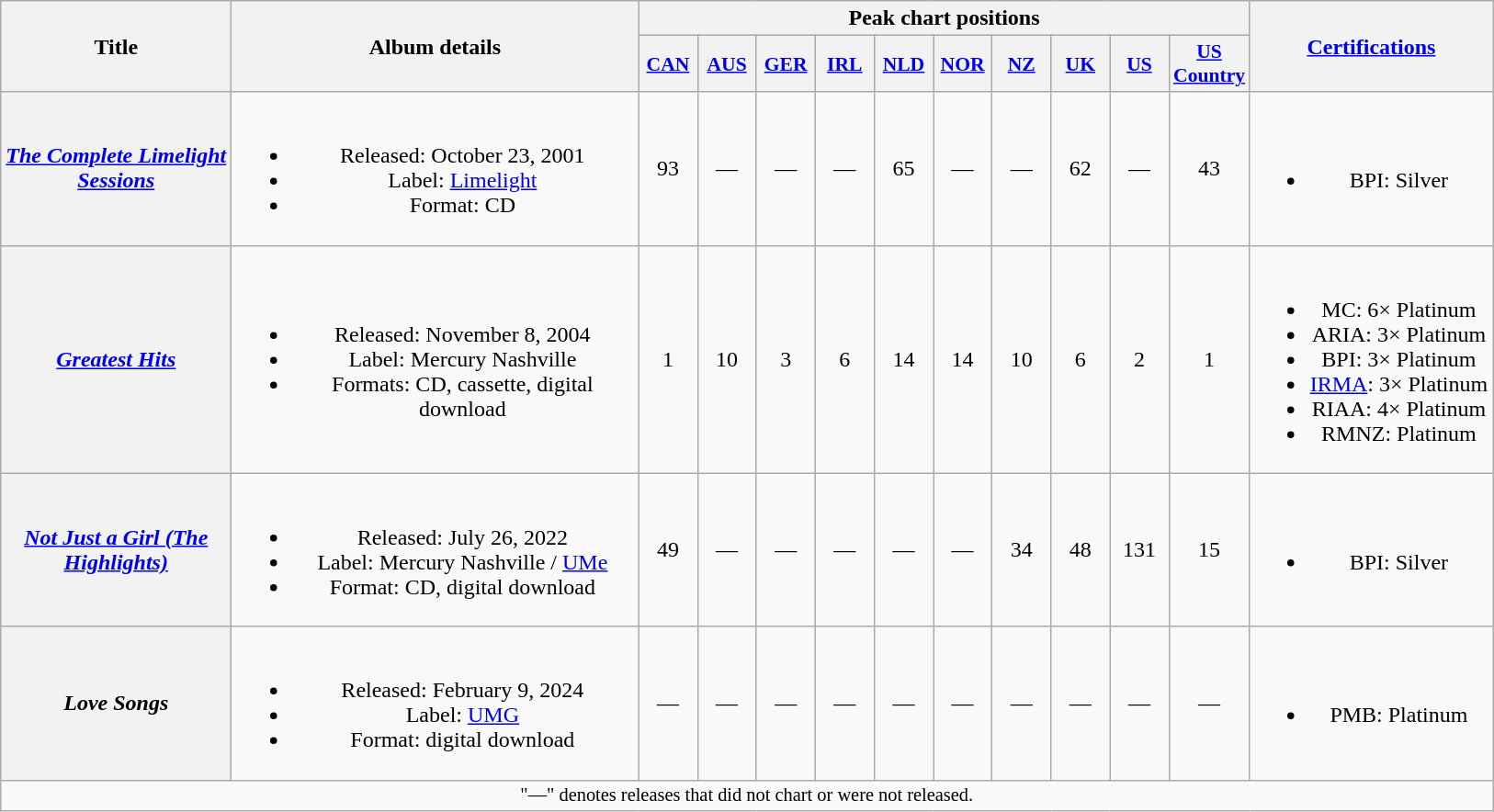<table class="wikitable plainrowheaders" style="text-align:center;">
<tr>
<th scope="col" rowspan="2" style="width:10em;">Title</th>
<th scope="col" rowspan="2" style="width:18em;">Album details</th>
<th scope="col" colspan="10">Peak chart positions</th>
<th scope="col" rowspan="2"><a href='#'>Certifications</a></th>
</tr>
<tr>
<th scope="col" style="width:2.5em;font-size:90%;"><a href='#'>CAN</a><br></th>
<th scope="col" style="width:2.5em;font-size:90%;"><a href='#'>AUS</a><br></th>
<th scope="col" style="width:2.5em;font-size:90%;"><a href='#'>GER</a><br></th>
<th scope="col" style="width:2.5em;font-size:90%;"><a href='#'>IRL</a><br></th>
<th scope="col" style="width:2.5em;font-size:90%;"><a href='#'>NLD</a><br></th>
<th scope="col" style="width:2.5em;font-size:90%;"><a href='#'>NOR</a><br></th>
<th scope="col" style="width:2.5em;font-size:90%;"><a href='#'>NZ</a><br></th>
<th scope="col" style="width:2.5em;font-size:90%;"><a href='#'>UK</a><br></th>
<th scope="col" style="width:2.5em;font-size:90%;"><a href='#'>US</a><br></th>
<th scope="col" style="width:2.5em;font-size:90%;"><a href='#'>US<br>Country</a><br></th>
</tr>
<tr>
<th scope="row"><em><a href='#'>The Complete Limelight Sessions</a></em></th>
<td><br><ul><li>Released: October 23, 2001</li><li>Label: <a href='#'>Limelight</a></li><li>Format: CD</li></ul></td>
<td>93</td>
<td>—</td>
<td>—</td>
<td>—</td>
<td>65</td>
<td>—</td>
<td>—</td>
<td>62</td>
<td>—</td>
<td>43</td>
<td><br><ul><li>BPI: Silver</li></ul></td>
</tr>
<tr>
<th scope="row"><em><a href='#'>Greatest Hits</a></em></th>
<td><br><ul><li>Released: November 8, 2004</li><li>Label: Mercury Nashville</li><li>Formats: CD, cassette, digital download</li></ul></td>
<td>1</td>
<td>10</td>
<td>3</td>
<td>6</td>
<td>14</td>
<td>14</td>
<td>10</td>
<td>6</td>
<td>2</td>
<td>1</td>
<td><br><ul><li>MC: 6× Platinum</li><li>ARIA: 3× Platinum</li><li>BPI: 3× Platinum</li><li><a href='#'>IRMA</a>: 3× Platinum</li><li>RIAA: 4× Platinum</li><li>RMNZ: Platinum</li></ul></td>
</tr>
<tr>
<th scope="row"><em><a href='#'>Not Just a Girl (The Highlights)</a></em></th>
<td><br><ul><li>Released: July 26, 2022</li><li>Label: Mercury Nashville / <a href='#'>UMe</a></li><li>Format: CD, digital download</li></ul></td>
<td>49</td>
<td>—</td>
<td>—</td>
<td>—</td>
<td>—</td>
<td>—</td>
<td>34</td>
<td>48</td>
<td>131</td>
<td>15</td>
<td><br><ul><li>BPI: Silver</li></ul></td>
</tr>
<tr>
<th scope="row"><em>Love Songs</em></th>
<td><br><ul><li>Released: February 9, 2024</li><li>Label: <a href='#'>UMG</a></li><li>Format: digital download</li></ul></td>
<td>—</td>
<td>—</td>
<td>—</td>
<td>—</td>
<td>—</td>
<td>—</td>
<td>—</td>
<td>—</td>
<td>—</td>
<td>—</td>
<td><br><ul><li>PMB: Platinum</li></ul></td>
</tr>
<tr>
<td colspan="13" style="text-align:center; font-size:85%;">"—" denotes releases that did not chart or were not released.</td>
</tr>
</table>
